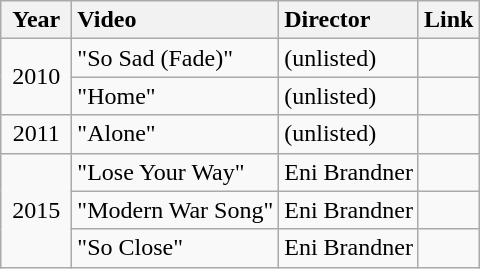<table class="wikitable">
<tr>
<th style="vertical-align:top; text-align:center; width:40px;">Year</th>
<th style="text-align:left; vertical-align:top;">Video</th>
<th style="text-align:left; vertical-align:top;">Director</th>
<th style="text-align:left; vertical-align:top;">Link</th>
</tr>
<tr>
<td style="text-align:center;" rowspan="2">2010</td>
<td style="text-align:left; vertical-align:top;">"So Sad (Fade)"</td>
<td style="text-align:left; vertical-align:top;">(unlisted)</td>
<td style="text-align:left; vertical-align:top;"></td>
</tr>
<tr style="text-align:left; vertical-align:top;">
<td>"Home"</td>
<td>(unlisted)</td>
<td></td>
</tr>
<tr>
<td style="text-align:center;">2011</td>
<td style="text-align:left; vertical-align:top;">"Alone"</td>
<td style="text-align:left;">(unlisted)</td>
<td style="text-align:left; vertical-align:top;"></td>
</tr>
<tr>
<td style="text-align:center;" rowspan="3">2015</td>
<td style="text-align:left; vertical-align:top;">"Lose Your Way"</td>
<td style="text-align:left;">Eni Brandner</td>
<td style="text-align:left; vertical-align:top;"></td>
</tr>
<tr style="text-align:left;">
<td style="vertical-align:top;">"Modern War Song"</td>
<td>Eni Brandner</td>
<td style="vertical-align:top;"></td>
</tr>
<tr style="text-align:left;">
<td style="vertical-align:top;">"So Close"</td>
<td>Eni Brandner</td>
<td></td>
</tr>
</table>
